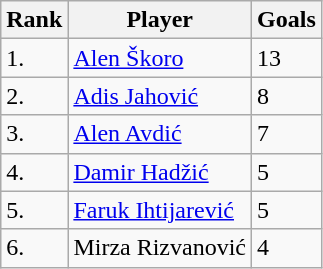<table class="wikitable">
<tr>
<th>Rank</th>
<th>Player</th>
<th>Goals</th>
</tr>
<tr>
<td>1.</td>
<td> <a href='#'>Alen Škoro</a></td>
<td>13</td>
</tr>
<tr>
<td>2.</td>
<td> <a href='#'>Adis Jahović</a></td>
<td>8</td>
</tr>
<tr>
<td>3.</td>
<td> <a href='#'>Alen Avdić</a></td>
<td>7</td>
</tr>
<tr>
<td>4.</td>
<td> <a href='#'>Damir Hadžić</a></td>
<td>5</td>
</tr>
<tr>
<td>5.</td>
<td> <a href='#'>Faruk Ihtijarević</a></td>
<td>5</td>
</tr>
<tr>
<td>6.</td>
<td> Mirza Rizvanović</td>
<td>4</td>
</tr>
</table>
